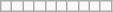<table class="wikitable letters-teal">
<tr>
<td></td>
<td></td>
<td></td>
<td></td>
<td></td>
<td></td>
<td></td>
<td></td>
<td></td>
<td></td>
</tr>
</table>
